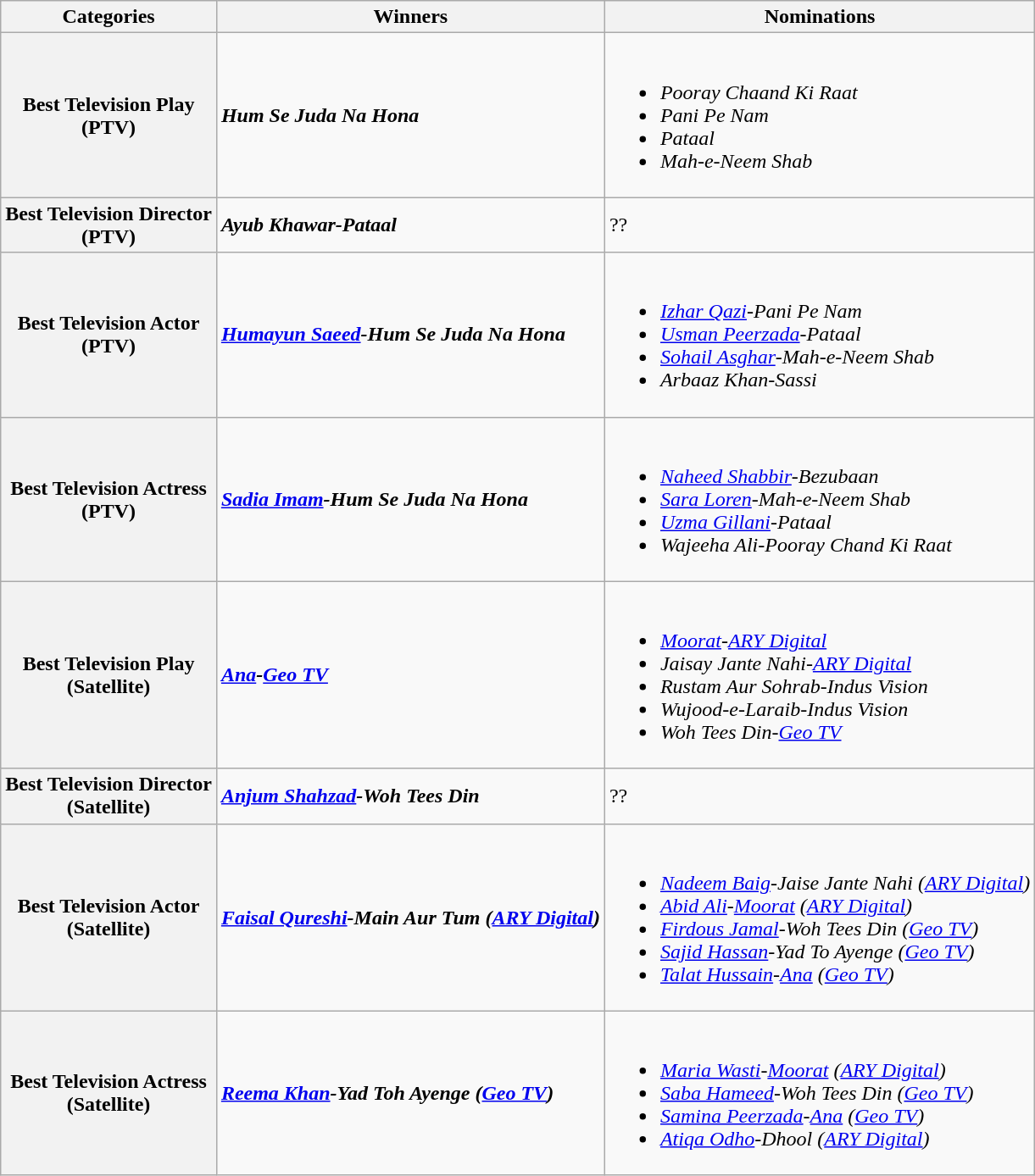<table class="wikitable style">
<tr>
<th>Categories</th>
<th>Winners</th>
<th>Nominations</th>
</tr>
<tr>
<th>Best Television Play<br>(PTV)</th>
<td><strong><em>Hum Se Juda Na Hona</em></strong></td>
<td><br><ul><li><em>Pooray Chaand Ki Raat</em></li><li><em>Pani Pe Nam</em></li><li><em>Pataal</em></li><li><em>Mah-e-Neem Shab</em></li></ul></td>
</tr>
<tr>
<th><strong>Best Television Director </strong><br>(PTV)</th>
<td><strong><em>Ayub Khawar-Pataal</em></strong></td>
<td>??</td>
</tr>
<tr>
<th><strong>Best Television Actor</strong><br>(PTV)</th>
<td><strong><em><a href='#'>Humayun Saeed</a>-Hum Se Juda Na Hona</em></strong></td>
<td><br><ul><li><em><a href='#'>Izhar Qazi</a>-Pani Pe Nam</em></li><li><em><a href='#'>Usman Peerzada</a>-Pataal</em></li><li><em><a href='#'>Sohail Asghar</a>-Mah-e-Neem Shab</em></li><li><em>Arbaaz Khan-Sassi</em></li></ul></td>
</tr>
<tr>
<th><strong>Best Television Actress</strong><br>(PTV)</th>
<td><strong><em><a href='#'>Sadia Imam</a>-Hum Se Juda Na Hona</em></strong></td>
<td><br><ul><li><em><a href='#'>Naheed Shabbir</a>-Bezubaan</em></li><li><em><a href='#'>Sara Loren</a>-Mah-e-Neem Shab</em></li><li><em><a href='#'>Uzma Gillani</a>-Pataal</em></li><li><em>Wajeeha Ali-Pooray Chand Ki Raat</em></li></ul></td>
</tr>
<tr>
<th><strong>Best Television Play</strong><br>(Satellite)</th>
<td><strong><em><a href='#'>Ana</a>-<a href='#'>Geo TV</a></em></strong></td>
<td><br><ul><li><em><a href='#'>Moorat</a>-<a href='#'>ARY Digital</a></em></li><li><em>Jaisay Jante Nahi-<a href='#'>ARY Digital</a></em></li><li><em>Rustam Aur Sohrab-Indus Vision</em></li><li><em>Wujood-e-Laraib-Indus Vision</em></li><li><em>Woh Tees Din-<a href='#'>Geo TV</a></em></li></ul></td>
</tr>
<tr>
<th><strong>Best Television Director </strong><br>(Satellite)</th>
<td><strong><em><a href='#'>Anjum Shahzad</a>-Woh Tees Din</em></strong></td>
<td>??</td>
</tr>
<tr>
<th><strong>Best Television Actor</strong><br>(Satellite)</th>
<td><strong><em><a href='#'>Faisal Qureshi</a>-Main Aur Tum (<a href='#'>ARY Digital</a>)</em></strong></td>
<td><br><ul><li><em><a href='#'>Nadeem Baig</a>-Jaise Jante Nahi (<a href='#'>ARY Digital</a>)</em></li><li><em><a href='#'>Abid Ali</a>-<a href='#'>Moorat</a> (<a href='#'>ARY Digital</a>)</em></li><li><em><a href='#'>Firdous Jamal</a>-Woh Tees Din (<a href='#'>Geo TV</a>)</em></li><li><em><a href='#'>Sajid Hassan</a>-Yad To Ayenge (<a href='#'>Geo TV</a>)</em></li><li><em><a href='#'>Talat Hussain</a>-<a href='#'>Ana</a> (<a href='#'>Geo TV</a>)</em></li></ul></td>
</tr>
<tr>
<th><strong>Best Television Actress </strong><br>(Satellite)</th>
<td><strong><em><a href='#'>Reema Khan</a>-Yad Toh Ayenge (<a href='#'>Geo TV</a>)</em></strong></td>
<td><br><ul><li><em><a href='#'>Maria Wasti</a>-<a href='#'>Moorat</a> (<a href='#'>ARY Digital</a>)</em></li><li><em><a href='#'>Saba Hameed</a>-Woh Tees Din (<a href='#'>Geo TV</a>)</em></li><li><em><a href='#'>Samina Peerzada</a>-<a href='#'>Ana</a> (<a href='#'>Geo TV</a>)</em></li><li><em><a href='#'>Atiqa Odho</a>-Dhool (<a href='#'>ARY Digital</a>)</em></li></ul></td>
</tr>
</table>
